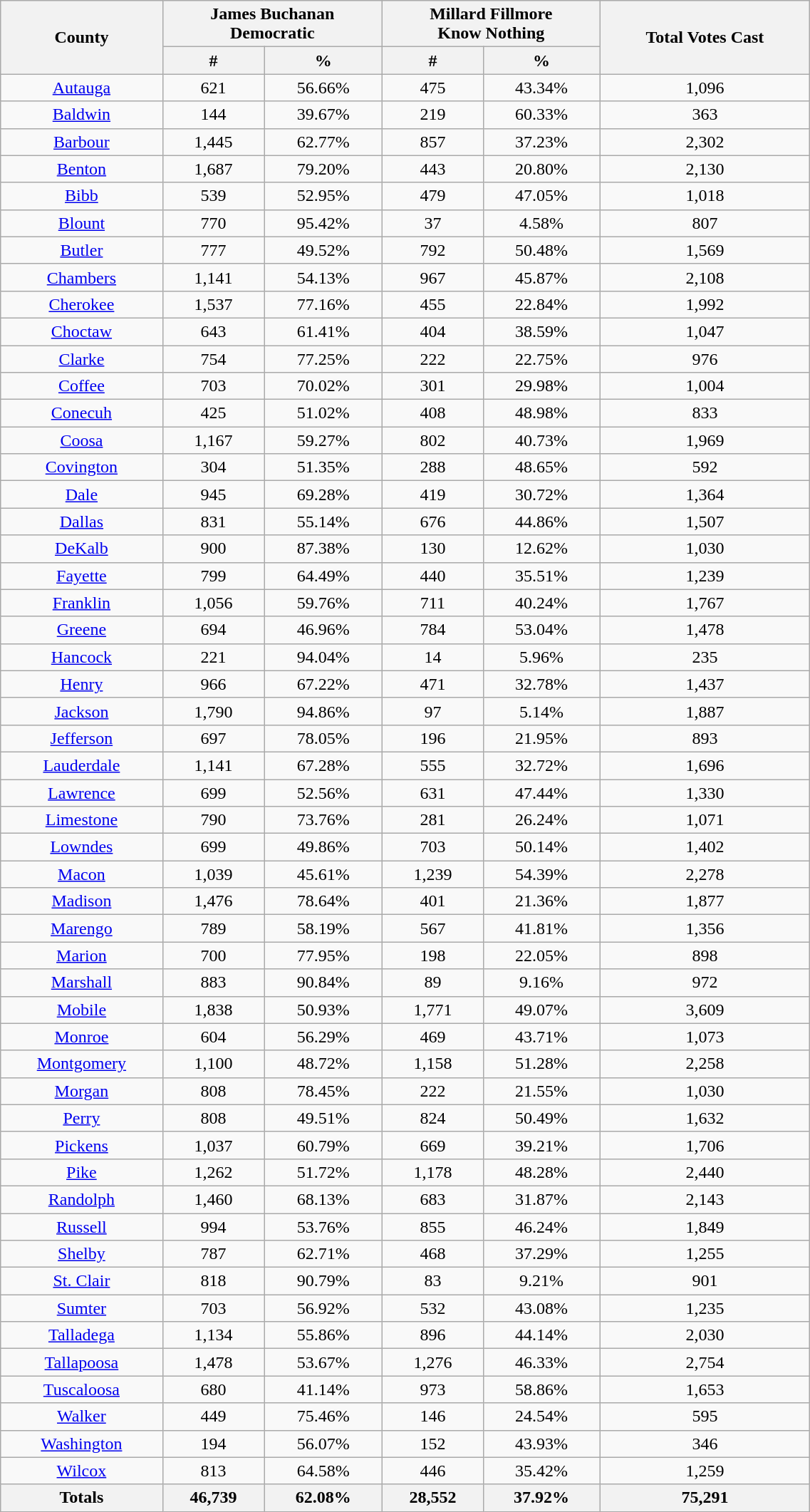<table class="wikitable sortable" width="60%">
<tr>
<th rowspan="2">County</th>
<th colspan="2">James Buchanan<br>Democratic</th>
<th colspan="2">Millard Fillmore<br>Know Nothing</th>
<th rowspan="2">Total Votes Cast</th>
</tr>
<tr>
<th data-sort-type="number" style="text-align:center;">#</th>
<th data-sort-type="number" style="text-align:center;">%</th>
<th data-sort-type="number" style="text-align:center;">#</th>
<th data-sort-type="number" style="text-align:center;">%</th>
</tr>
<tr style="text-align:center;">
<td><a href='#'>Autauga</a></td>
<td>621</td>
<td>56.66%</td>
<td>475</td>
<td>43.34%</td>
<td>1,096</td>
</tr>
<tr style="text-align:center;">
<td><a href='#'>Baldwin</a></td>
<td>144</td>
<td>39.67%</td>
<td>219</td>
<td>60.33%</td>
<td>363</td>
</tr>
<tr style="text-align:center;">
<td><a href='#'>Barbour</a></td>
<td>1,445</td>
<td>62.77%</td>
<td>857</td>
<td>37.23%</td>
<td>2,302</td>
</tr>
<tr style="text-align:center;">
<td><a href='#'>Benton</a></td>
<td>1,687</td>
<td>79.20%</td>
<td>443</td>
<td>20.80%</td>
<td>2,130</td>
</tr>
<tr style="text-align:center;">
<td><a href='#'>Bibb</a></td>
<td>539</td>
<td>52.95%</td>
<td>479</td>
<td>47.05%</td>
<td>1,018</td>
</tr>
<tr style="text-align:center;">
<td><a href='#'>Blount</a></td>
<td>770</td>
<td>95.42%</td>
<td>37</td>
<td>4.58%</td>
<td>807</td>
</tr>
<tr style="text-align:center;">
<td><a href='#'>Butler</a></td>
<td>777</td>
<td>49.52%</td>
<td>792</td>
<td>50.48%</td>
<td>1,569</td>
</tr>
<tr style="text-align:center;">
<td><a href='#'>Chambers</a></td>
<td>1,141</td>
<td>54.13%</td>
<td>967</td>
<td>45.87%</td>
<td>2,108</td>
</tr>
<tr style="text-align:center;">
<td><a href='#'>Cherokee</a></td>
<td>1,537</td>
<td>77.16%</td>
<td>455</td>
<td>22.84%</td>
<td>1,992</td>
</tr>
<tr style="text-align:center;">
<td><a href='#'>Choctaw</a></td>
<td>643</td>
<td>61.41%</td>
<td>404</td>
<td>38.59%</td>
<td>1,047</td>
</tr>
<tr style="text-align:center;">
<td><a href='#'>Clarke</a></td>
<td>754</td>
<td>77.25%</td>
<td>222</td>
<td>22.75%</td>
<td>976</td>
</tr>
<tr style="text-align:center;">
<td><a href='#'>Coffee</a></td>
<td>703</td>
<td>70.02%</td>
<td>301</td>
<td>29.98%</td>
<td>1,004</td>
</tr>
<tr style="text-align:center;">
<td><a href='#'>Conecuh</a></td>
<td>425</td>
<td>51.02%</td>
<td>408</td>
<td>48.98%</td>
<td>833</td>
</tr>
<tr style="text-align:center;">
<td><a href='#'>Coosa</a></td>
<td>1,167</td>
<td>59.27%</td>
<td>802</td>
<td>40.73%</td>
<td>1,969</td>
</tr>
<tr style="text-align:center;">
<td><a href='#'>Covington</a></td>
<td>304</td>
<td>51.35%</td>
<td>288</td>
<td>48.65%</td>
<td>592</td>
</tr>
<tr style="text-align:center;">
<td><a href='#'>Dale</a></td>
<td>945</td>
<td>69.28%</td>
<td>419</td>
<td>30.72%</td>
<td>1,364</td>
</tr>
<tr style="text-align:center;">
<td><a href='#'>Dallas</a></td>
<td>831</td>
<td>55.14%</td>
<td>676</td>
<td>44.86%</td>
<td>1,507</td>
</tr>
<tr style="text-align:center;">
<td><a href='#'>DeKalb</a></td>
<td>900</td>
<td>87.38%</td>
<td>130</td>
<td>12.62%</td>
<td>1,030</td>
</tr>
<tr style="text-align:center;">
<td><a href='#'>Fayette</a></td>
<td>799</td>
<td>64.49%</td>
<td>440</td>
<td>35.51%</td>
<td>1,239</td>
</tr>
<tr style="text-align:center;">
<td><a href='#'>Franklin</a></td>
<td>1,056</td>
<td>59.76%</td>
<td>711</td>
<td>40.24%</td>
<td>1,767</td>
</tr>
<tr style="text-align:center;">
<td><a href='#'>Greene</a></td>
<td>694</td>
<td>46.96%</td>
<td>784</td>
<td>53.04%</td>
<td>1,478</td>
</tr>
<tr style="text-align:center;">
<td><a href='#'>Hancock</a></td>
<td>221</td>
<td>94.04%</td>
<td>14</td>
<td>5.96%</td>
<td>235</td>
</tr>
<tr style="text-align:center;">
<td><a href='#'>Henry</a></td>
<td>966</td>
<td>67.22%</td>
<td>471</td>
<td>32.78%</td>
<td>1,437</td>
</tr>
<tr style="text-align:center;">
<td><a href='#'>Jackson</a></td>
<td>1,790</td>
<td>94.86%</td>
<td>97</td>
<td>5.14%</td>
<td>1,887</td>
</tr>
<tr style="text-align:center;">
<td><a href='#'>Jefferson</a></td>
<td>697</td>
<td>78.05%</td>
<td>196</td>
<td>21.95%</td>
<td>893</td>
</tr>
<tr style="text-align:center;">
<td><a href='#'>Lauderdale</a></td>
<td>1,141</td>
<td>67.28%</td>
<td>555</td>
<td>32.72%</td>
<td>1,696</td>
</tr>
<tr style="text-align:center;">
<td><a href='#'>Lawrence</a></td>
<td>699</td>
<td>52.56%</td>
<td>631</td>
<td>47.44%</td>
<td>1,330</td>
</tr>
<tr style="text-align:center;">
<td><a href='#'>Limestone</a></td>
<td>790</td>
<td>73.76%</td>
<td>281</td>
<td>26.24%</td>
<td>1,071</td>
</tr>
<tr style="text-align:center;">
<td><a href='#'>Lowndes</a></td>
<td>699</td>
<td>49.86%</td>
<td>703</td>
<td>50.14%</td>
<td>1,402</td>
</tr>
<tr style="text-align:center;">
<td><a href='#'>Macon</a></td>
<td>1,039</td>
<td>45.61%</td>
<td>1,239</td>
<td>54.39%</td>
<td>2,278</td>
</tr>
<tr style="text-align:center;">
<td><a href='#'>Madison</a></td>
<td>1,476</td>
<td>78.64%</td>
<td>401</td>
<td>21.36%</td>
<td>1,877</td>
</tr>
<tr style="text-align:center;">
<td><a href='#'>Marengo</a></td>
<td>789</td>
<td>58.19%</td>
<td>567</td>
<td>41.81%</td>
<td>1,356</td>
</tr>
<tr style="text-align:center;">
<td><a href='#'>Marion</a></td>
<td>700</td>
<td>77.95%</td>
<td>198</td>
<td>22.05%</td>
<td>898</td>
</tr>
<tr style="text-align:center;">
<td><a href='#'>Marshall</a></td>
<td>883</td>
<td>90.84%</td>
<td>89</td>
<td>9.16%</td>
<td>972</td>
</tr>
<tr style="text-align:center;">
<td><a href='#'>Mobile</a></td>
<td>1,838</td>
<td>50.93%</td>
<td>1,771</td>
<td>49.07%</td>
<td>3,609</td>
</tr>
<tr style="text-align:center;">
<td><a href='#'>Monroe</a></td>
<td>604</td>
<td>56.29%</td>
<td>469</td>
<td>43.71%</td>
<td>1,073</td>
</tr>
<tr style="text-align:center;">
<td><a href='#'>Montgomery</a></td>
<td>1,100</td>
<td>48.72%</td>
<td>1,158</td>
<td>51.28%</td>
<td>2,258</td>
</tr>
<tr style="text-align:center;">
<td><a href='#'>Morgan</a></td>
<td>808</td>
<td>78.45%</td>
<td>222</td>
<td>21.55%</td>
<td>1,030</td>
</tr>
<tr style="text-align:center;">
<td><a href='#'>Perry</a></td>
<td>808</td>
<td>49.51%</td>
<td>824</td>
<td>50.49%</td>
<td>1,632</td>
</tr>
<tr style="text-align:center;">
<td><a href='#'>Pickens</a></td>
<td>1,037</td>
<td>60.79%</td>
<td>669</td>
<td>39.21%</td>
<td>1,706</td>
</tr>
<tr style="text-align:center;">
<td><a href='#'>Pike</a></td>
<td>1,262</td>
<td>51.72%</td>
<td>1,178</td>
<td>48.28%</td>
<td>2,440</td>
</tr>
<tr style="text-align:center;">
<td><a href='#'>Randolph</a></td>
<td>1,460</td>
<td>68.13%</td>
<td>683</td>
<td>31.87%</td>
<td>2,143</td>
</tr>
<tr style="text-align:center;">
<td><a href='#'>Russell</a></td>
<td>994</td>
<td>53.76%</td>
<td>855</td>
<td>46.24%</td>
<td>1,849</td>
</tr>
<tr style="text-align:center;">
<td><a href='#'>Shelby</a></td>
<td>787</td>
<td>62.71%</td>
<td>468</td>
<td>37.29%</td>
<td>1,255</td>
</tr>
<tr style="text-align:center;">
<td><a href='#'>St. Clair</a></td>
<td>818</td>
<td>90.79%</td>
<td>83</td>
<td>9.21%</td>
<td>901</td>
</tr>
<tr style="text-align:center;">
<td><a href='#'>Sumter</a></td>
<td>703</td>
<td>56.92%</td>
<td>532</td>
<td>43.08%</td>
<td>1,235</td>
</tr>
<tr style="text-align:center;">
<td><a href='#'>Talladega</a></td>
<td>1,134</td>
<td>55.86%</td>
<td>896</td>
<td>44.14%</td>
<td>2,030</td>
</tr>
<tr style="text-align:center;">
<td><a href='#'>Tallapoosa</a></td>
<td>1,478</td>
<td>53.67%</td>
<td>1,276</td>
<td>46.33%</td>
<td>2,754</td>
</tr>
<tr style="text-align:center;">
<td><a href='#'>Tuscaloosa</a></td>
<td>680</td>
<td>41.14%</td>
<td>973</td>
<td>58.86%</td>
<td>1,653</td>
</tr>
<tr style="text-align:center;">
<td><a href='#'>Walker</a></td>
<td>449</td>
<td>75.46%</td>
<td>146</td>
<td>24.54%</td>
<td>595</td>
</tr>
<tr style="text-align:center;">
<td><a href='#'>Washington</a></td>
<td>194</td>
<td>56.07%</td>
<td>152</td>
<td>43.93%</td>
<td>346</td>
</tr>
<tr style="text-align:center;">
<td><a href='#'>Wilcox</a></td>
<td>813</td>
<td>64.58%</td>
<td>446</td>
<td>35.42%</td>
<td>1,259</td>
</tr>
<tr>
<th>Totals</th>
<th>46,739</th>
<th>62.08%</th>
<th>28,552</th>
<th>37.92%</th>
<th>75,291</th>
</tr>
</table>
